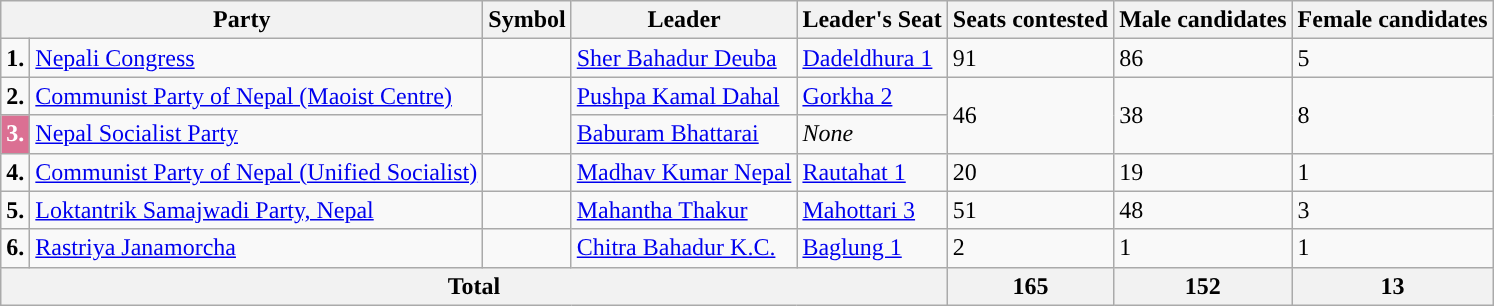<table class="wikitable">
<tr>
<th colspan="2">Party</th>
<th>Symbol</th>
<th>Leader</th>
<th>Leader's Seat</th>
<th>Seats contested</th>
<th>Male candidates</th>
<th>Female candidates</th>
</tr>
<tr>
<td style="text-align:center; background:"><strong>1.</strong></td>
<td><a href='#'>Nepali Congress</a></td>
<td></td>
<td><a href='#'>Sher Bahadur Deuba</a></td>
<td><a href='#'>Dadeldhura 1</a></td>
<td>91</td>
<td>86</td>
<td>5</td>
</tr>
<tr>
<td style="text-align:center; background:"><strong>2.</strong></td>
<td><a href='#'>Communist Party of Nepal (Maoist Centre)</a></td>
<td rowspan="2"></td>
<td><a href='#'>Pushpa Kamal Dahal</a></td>
<td><a href='#'>Gorkha 2</a></td>
<td rowspan="2">46</td>
<td rowspan="2">38</td>
<td rowspan="2">8</td>
</tr>
<tr>
<td style="text-align:center; background:#db7093;color:white"><strong>3.</strong></td>
<td><a href='#'>Nepal Socialist Party</a></td>
<td><a href='#'>Baburam Bhattarai</a></td>
<td><em>None</em></td>
</tr>
<tr>
<td style="text-align:center; background:"><strong>4.</strong></td>
<td><a href='#'>Communist Party of Nepal (Unified Socialist)</a></td>
<td></td>
<td><a href='#'>Madhav Kumar Nepal</a></td>
<td><a href='#'>Rautahat 1</a></td>
<td>20</td>
<td>19</td>
<td>1</td>
</tr>
<tr>
<td style="text-align:center; background:"><strong>5.</strong></td>
<td><a href='#'>Loktantrik Samajwadi Party, Nepal</a></td>
<td></td>
<td><a href='#'>Mahantha Thakur</a></td>
<td><a href='#'>Mahottari 3</a></td>
<td>51</td>
<td>48</td>
<td>3</td>
</tr>
<tr>
<td style="text-align:center; background:"><strong>6.</strong></td>
<td><a href='#'>Rastriya Janamorcha</a></td>
<td></td>
<td><a href='#'>Chitra Bahadur K.C.</a></td>
<td><a href='#'>Baglung 1</a></td>
<td>2</td>
<td>1</td>
<td>1</td>
</tr>
<tr>
<th colspan="5">Total</th>
<th>165</th>
<th>152</th>
<th>13</th>
</tr>
</table>
